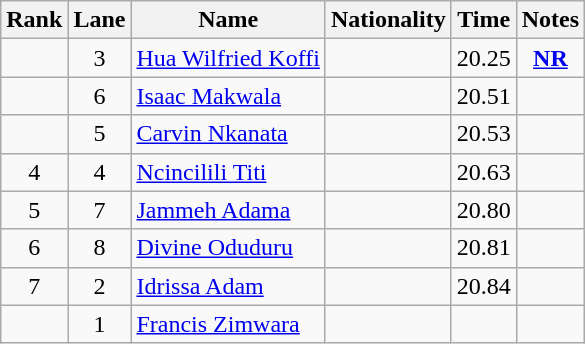<table class="wikitable sortable" style="text-align:center">
<tr>
<th>Rank</th>
<th>Lane</th>
<th>Name</th>
<th>Nationality</th>
<th>Time</th>
<th>Notes</th>
</tr>
<tr>
<td></td>
<td>3</td>
<td align=left><a href='#'>Hua Wilfried Koffi</a></td>
<td align=left></td>
<td>20.25</td>
<td><strong><a href='#'>NR</a></strong></td>
</tr>
<tr>
<td></td>
<td>6</td>
<td align=left><a href='#'>Isaac Makwala</a></td>
<td align=left></td>
<td>20.51</td>
<td></td>
</tr>
<tr>
<td></td>
<td>5</td>
<td align=left><a href='#'>Carvin Nkanata</a></td>
<td align=left></td>
<td>20.53</td>
<td></td>
</tr>
<tr>
<td>4</td>
<td>4</td>
<td align=left><a href='#'>Ncincilili Titi</a></td>
<td align=left></td>
<td>20.63</td>
<td></td>
</tr>
<tr>
<td>5</td>
<td>7</td>
<td align=left><a href='#'>Jammeh Adama</a></td>
<td align=left></td>
<td>20.80</td>
<td></td>
</tr>
<tr>
<td>6</td>
<td>8</td>
<td align=left><a href='#'>Divine Oduduru</a></td>
<td align=left></td>
<td>20.81</td>
<td></td>
</tr>
<tr>
<td>7</td>
<td>2</td>
<td align=left><a href='#'>Idrissa Adam</a></td>
<td align=left></td>
<td>20.84</td>
<td></td>
</tr>
<tr>
<td></td>
<td>1</td>
<td align=left><a href='#'>Francis Zimwara</a></td>
<td align=left></td>
<td></td>
<td></td>
</tr>
</table>
